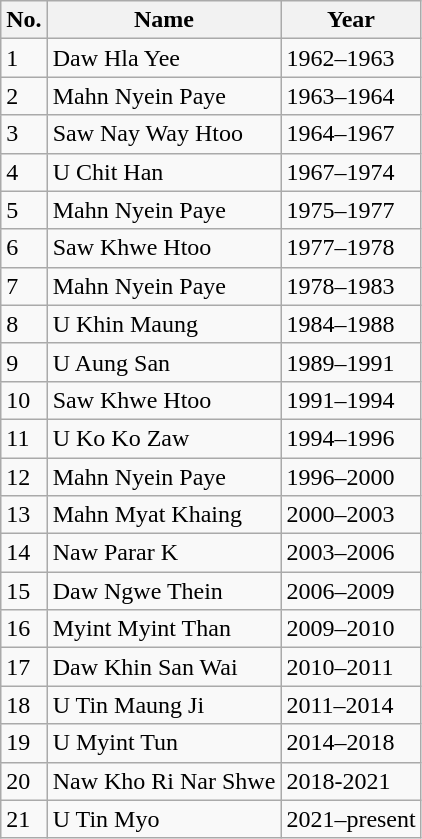<table class="wikitable">
<tr>
<th>No.</th>
<th>Name</th>
<th>Year</th>
</tr>
<tr>
<td>1</td>
<td>Daw Hla Yee</td>
<td>1962–1963</td>
</tr>
<tr>
<td>2</td>
<td>Mahn Nyein Paye</td>
<td>1963–1964</td>
</tr>
<tr>
<td>3</td>
<td>Saw Nay Way Htoo</td>
<td>1964–1967</td>
</tr>
<tr>
<td>4</td>
<td>U Chit Han</td>
<td>1967–1974</td>
</tr>
<tr>
<td>5</td>
<td>Mahn Nyein Paye</td>
<td>1975–1977</td>
</tr>
<tr>
<td>6</td>
<td>Saw Khwe Htoo</td>
<td>1977–1978</td>
</tr>
<tr>
<td>7</td>
<td>Mahn Nyein Paye</td>
<td>1978–1983</td>
</tr>
<tr>
<td>8</td>
<td>U Khin Maung</td>
<td>1984–1988</td>
</tr>
<tr>
<td>9</td>
<td>U Aung San</td>
<td>1989–1991</td>
</tr>
<tr>
<td>10</td>
<td>Saw Khwe Htoo</td>
<td>1991–1994</td>
</tr>
<tr>
<td>11</td>
<td>U Ko Ko Zaw</td>
<td>1994–1996</td>
</tr>
<tr>
<td>12</td>
<td>Mahn Nyein Paye</td>
<td>1996–2000</td>
</tr>
<tr>
<td>13</td>
<td>Mahn Myat Khaing</td>
<td>2000–2003</td>
</tr>
<tr>
<td>14</td>
<td>Naw Parar K</td>
<td>2003–2006</td>
</tr>
<tr>
<td>15</td>
<td>Daw Ngwe Thein</td>
<td>2006–2009</td>
</tr>
<tr>
<td>16</td>
<td>Myint Myint Than</td>
<td>2009–2010</td>
</tr>
<tr>
<td>17</td>
<td>Daw Khin San Wai</td>
<td>2010–2011</td>
</tr>
<tr>
<td>18</td>
<td>U Tin Maung Ji</td>
<td>2011–2014</td>
</tr>
<tr>
<td>19</td>
<td>U Myint Tun</td>
<td>2014–2018</td>
</tr>
<tr>
<td>20</td>
<td>Naw Kho Ri Nar Shwe</td>
<td>2018-2021</td>
</tr>
<tr>
<td>21</td>
<td>U Tin Myo</td>
<td>2021–present</td>
</tr>
</table>
